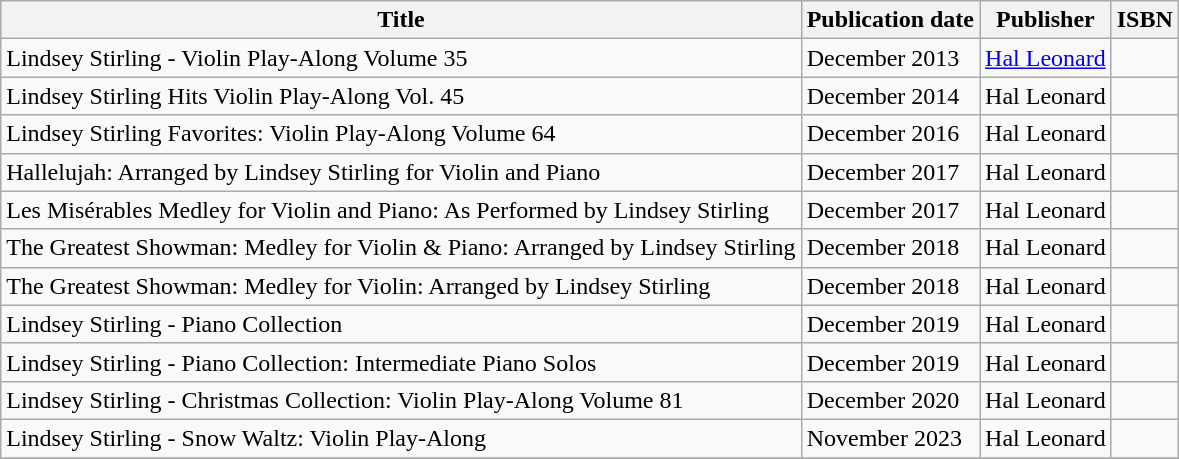<table class="wikitable">
<tr>
<th>Title</th>
<th>Publication date</th>
<th>Publisher</th>
<th>ISBN</th>
</tr>
<tr>
<td>Lindsey Stirling - Violin Play-Along Volume 35</td>
<td>December 2013</td>
<td><a href='#'>Hal Leonard</a></td>
<td></td>
</tr>
<tr>
<td>Lindsey Stirling Hits Violin Play-Along Vol. 45</td>
<td>December 2014</td>
<td>Hal Leonard</td>
<td></td>
</tr>
<tr>
<td>Lindsey Stirling Favorites: Violin Play-Along Volume 64</td>
<td>December 2016</td>
<td>Hal Leonard</td>
<td></td>
</tr>
<tr>
<td>Hallelujah: Arranged by Lindsey Stirling for Violin and Piano</td>
<td>December 2017</td>
<td>Hal Leonard</td>
<td></td>
</tr>
<tr>
<td>Les Misérables Medley for Violin and Piano: As Performed by Lindsey Stirling</td>
<td>December 2017</td>
<td>Hal Leonard</td>
<td></td>
</tr>
<tr>
<td>The Greatest Showman: Medley for Violin & Piano: Arranged by Lindsey Stirling</td>
<td>December 2018</td>
<td>Hal Leonard</td>
<td></td>
</tr>
<tr>
<td>The Greatest Showman: Medley for Violin: Arranged by Lindsey Stirling</td>
<td>December 2018</td>
<td>Hal Leonard</td>
<td></td>
</tr>
<tr>
<td>Lindsey Stirling - Piano Collection</td>
<td>December 2019</td>
<td>Hal Leonard</td>
<td></td>
</tr>
<tr>
<td>Lindsey Stirling - Piano Collection: Intermediate Piano Solos</td>
<td>December 2019</td>
<td>Hal Leonard</td>
<td></td>
</tr>
<tr>
<td>Lindsey Stirling - Christmas Collection: Violin Play-Along Volume 81</td>
<td>December 2020</td>
<td>Hal Leonard</td>
<td></td>
</tr>
<tr>
<td>Lindsey Stirling - Snow Waltz: Violin Play-Along</td>
<td>November 2023</td>
<td>Hal Leonard</td>
<td></td>
</tr>
<tr>
</tr>
</table>
